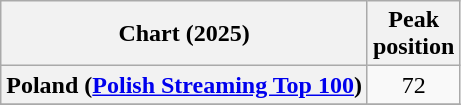<table class="wikitable plainrowheaders" style="text-align:center">
<tr>
<th scope="col">Chart (2025)</th>
<th scope="col">Peak<br>position</th>
</tr>
<tr>
<th scope="row">Poland (<a href='#'>Polish Streaming Top 100</a>)</th>
<td>72</td>
</tr>
<tr>
</tr>
</table>
